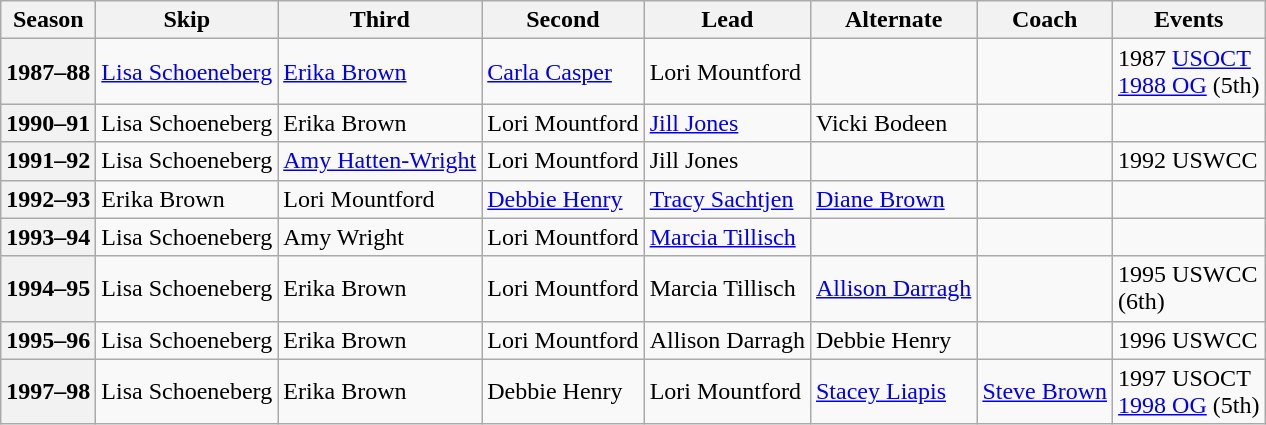<table class="wikitable">
<tr>
<th scope="col">Season</th>
<th scope="col">Skip</th>
<th scope="col">Third</th>
<th scope="col">Second</th>
<th scope="col">Lead</th>
<th scope="col">Alternate</th>
<th scope="col">Coach</th>
<th scope="col">Events</th>
</tr>
<tr>
<th scope="row">1987–88</th>
<td><a href='#'>Lisa Schoeneberg</a></td>
<td><a href='#'>Erika Brown</a></td>
<td><a href='#'>Carla Casper</a></td>
<td>Lori Mountford</td>
<td></td>
<td></td>
<td>1987 <a href='#'>USOCT</a> <br><a href='#'>1988 OG</a> (5th)</td>
</tr>
<tr>
<th scope="row">1990–91</th>
<td>Lisa Schoeneberg</td>
<td>Erika Brown</td>
<td>Lori Mountford</td>
<td><a href='#'>Jill Jones</a></td>
<td>Vicki Bodeen</td>
<td></td>
<td></td>
</tr>
<tr>
<th scope="row">1991–92</th>
<td>Lisa Schoeneberg</td>
<td><a href='#'>Amy Hatten-Wright</a></td>
<td>Lori Mountford</td>
<td>Jill Jones</td>
<td></td>
<td></td>
<td>1992 USWCC <br> </td>
</tr>
<tr>
<th scope="row">1992–93</th>
<td>Erika Brown</td>
<td>Lori Mountford</td>
<td><a href='#'>Debbie Henry</a></td>
<td><a href='#'>Tracy Sachtjen</a></td>
<td><a href='#'>Diane Brown</a></td>
<td></td>
<td></td>
</tr>
<tr>
<th scope="row">1993–94</th>
<td>Lisa Schoeneberg</td>
<td>Amy Wright</td>
<td>Lori Mountford</td>
<td><a href='#'>Marcia Tillisch</a></td>
<td></td>
<td></td>
<td></td>
</tr>
<tr>
<th scope="row">1994–95</th>
<td>Lisa Schoeneberg</td>
<td>Erika Brown</td>
<td>Lori Mountford</td>
<td>Marcia Tillisch</td>
<td><a href='#'>Allison Darragh</a></td>
<td></td>
<td>1995 USWCC <br> (6th)</td>
</tr>
<tr>
<th scope="row">1995–96</th>
<td>Lisa Schoeneberg</td>
<td>Erika Brown</td>
<td>Lori Mountford</td>
<td>Allison Darragh</td>
<td>Debbie Henry</td>
<td></td>
<td>1996 USWCC <br> </td>
</tr>
<tr>
<th scope="row" rowspan=2>1997–98</th>
<td>Lisa Schoeneberg</td>
<td>Erika Brown</td>
<td>Debbie Henry</td>
<td>Lori Mountford</td>
<td><a href='#'>Stacey Liapis</a></td>
<td><a href='#'>Steve Brown</a></td>
<td>1997 USOCT <br><a href='#'>1998 OG</a> (5th)</td>
</tr>
</table>
